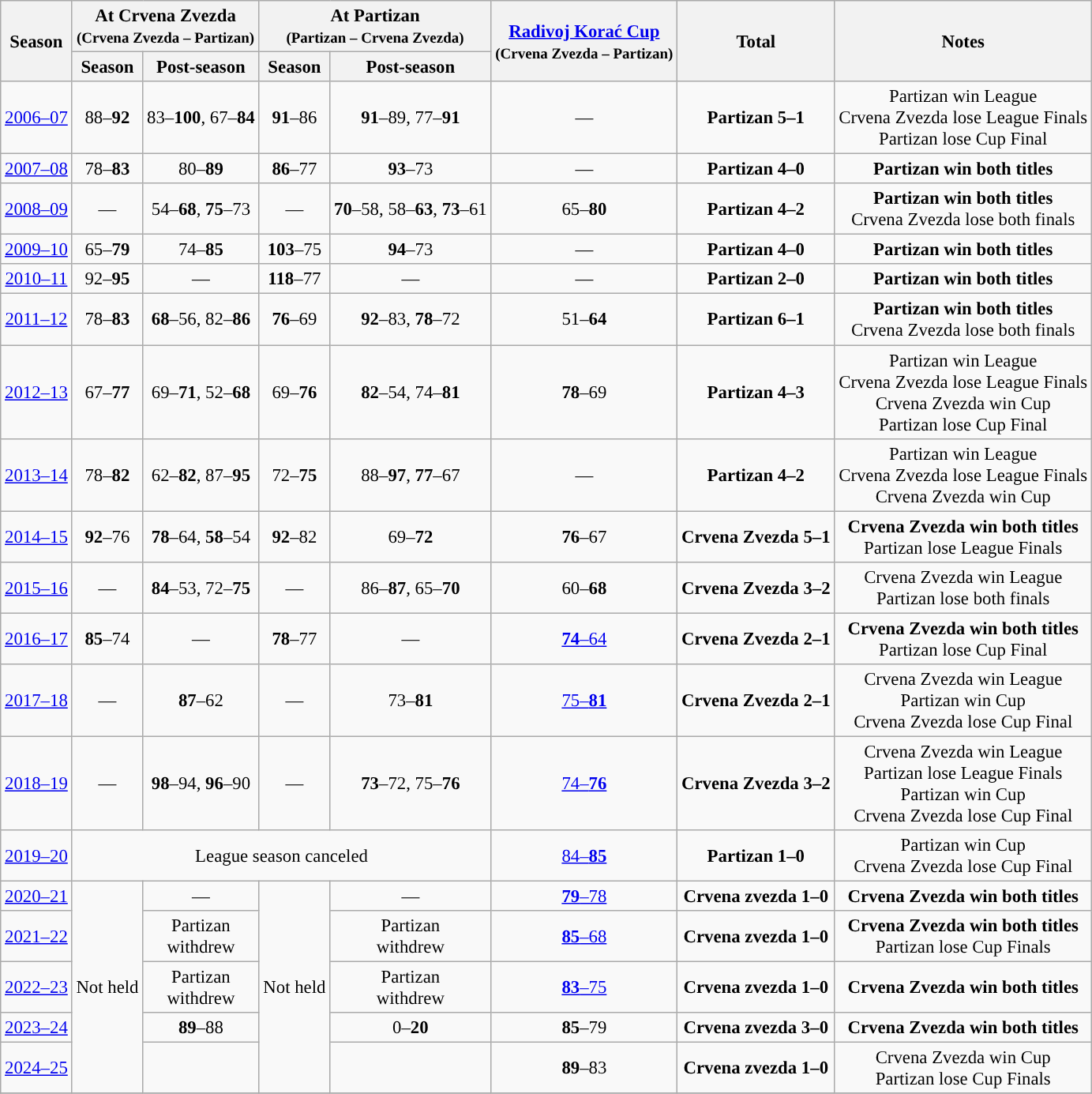<table class="wikitable" style="text-align: center; font-size:95%">
<tr>
<th rowspan=2>Season</th>
<th colspan=2>At Crvena Zvezda<br><small>(Crvena Zvezda – Partizan)</small></th>
<th colspan=2>At Partizan<br><small>(Partizan – Crvena Zvezda)</small></th>
<th rowspan=2><a href='#'>Radivoj Korać Cup</a><br><small>(Crvena Zvezda – Partizan)</small></th>
<th rowspan=2>Total</th>
<th rowspan=2>Notes</th>
</tr>
<tr>
<th>Season</th>
<th>Post-season</th>
<th>Season</th>
<th>Post-season</th>
</tr>
<tr>
<td><a href='#'>2006–07</a></td>
<td>88–<strong>92</strong></td>
<td>83–<strong>100</strong>, 67–<strong>84</strong></td>
<td><strong>91</strong>–86</td>
<td><strong>91</strong>–89, 77–<strong>91</strong></td>
<td>—</td>
<td><strong>Partizan 5–1</strong></td>
<td>Partizan win League<br>Crvena Zvezda lose League Finals<br>Partizan lose Cup Final</td>
</tr>
<tr>
<td><a href='#'>2007–08</a></td>
<td>78–<strong>83</strong></td>
<td>80–<strong>89</strong></td>
<td><strong>86</strong>–77</td>
<td><strong>93</strong>–73</td>
<td>—</td>
<td><strong>Partizan 4–0</strong></td>
<td><strong>Partizan win both titles</strong></td>
</tr>
<tr>
<td><a href='#'>2008–09</a></td>
<td>—</td>
<td>54–<strong>68</strong>, <strong>75</strong>–73</td>
<td>—</td>
<td><strong>70</strong>–58, 58–<strong>63</strong>, <strong>73</strong>–61</td>
<td>65–<strong>80</strong></td>
<td><strong>Partizan 4–2</strong></td>
<td><strong>Partizan win both titles</strong><br>Crvena Zvezda lose both finals</td>
</tr>
<tr>
<td><a href='#'>2009–10</a></td>
<td>65–<strong>79</strong></td>
<td>74–<strong>85</strong></td>
<td><strong>103</strong>–75</td>
<td><strong>94</strong>–73</td>
<td>—</td>
<td><strong>Partizan 4–0</strong></td>
<td><strong>Partizan win both titles</strong></td>
</tr>
<tr>
<td><a href='#'>2010–11</a></td>
<td>92–<strong>95</strong></td>
<td>—</td>
<td><strong>118</strong>–77</td>
<td>—</td>
<td>—</td>
<td><strong>Partizan 2–0</strong></td>
<td><strong>Partizan win both titles</strong></td>
</tr>
<tr>
<td><a href='#'>2011–12</a></td>
<td>78–<strong>83</strong></td>
<td><strong>68</strong>–56, 82–<strong>86</strong></td>
<td><strong>76</strong>–69</td>
<td><strong>92</strong>–83, <strong>78</strong>–72</td>
<td>51–<strong>64</strong></td>
<td><strong>Partizan 6–1</strong></td>
<td><strong>Partizan win both titles</strong><br>Crvena Zvezda lose both finals</td>
</tr>
<tr>
<td><a href='#'>2012–13</a></td>
<td>67–<strong>77</strong></td>
<td>69–<strong>71</strong>, 52–<strong>68</strong></td>
<td>69–<strong>76</strong></td>
<td><strong>82</strong>–54, 74–<strong>81</strong></td>
<td><strong>78</strong>–69</td>
<td><strong>Partizan 4–3</strong></td>
<td>Partizan win League<br>Crvena Zvezda lose League Finals<br>Crvena Zvezda win Cup<br>Partizan lose Cup Final</td>
</tr>
<tr>
<td><a href='#'>2013–14</a></td>
<td>78–<strong>82</strong></td>
<td>62–<strong>82</strong>, 87–<strong>95</strong></td>
<td>72–<strong>75</strong></td>
<td>88–<strong>97</strong>, <strong>77</strong>–67</td>
<td>—</td>
<td><strong>Partizan 4–2</strong></td>
<td>Partizan win League<br>Crvena Zvezda lose League Finals<br>Crvena Zvezda win Cup</td>
</tr>
<tr>
<td><a href='#'>2014–15</a></td>
<td><strong>92</strong>–76</td>
<td><strong>78</strong>–64, <strong>58</strong>–54</td>
<td><strong>92</strong>–82</td>
<td>69–<strong>72</strong></td>
<td><strong>76</strong>–67</td>
<td><strong>Crvena Zvezda 5–1</strong></td>
<td><strong>Crvena Zvezda win both titles</strong><br>Partizan lose League Finals</td>
</tr>
<tr>
<td><a href='#'>2015–16</a></td>
<td>—</td>
<td><strong>84</strong>–53, 72–<strong>75</strong></td>
<td>—</td>
<td>86–<strong>87</strong>, 65–<strong>70</strong></td>
<td>60–<strong>68</strong></td>
<td><strong>Crvena Zvezda 3–2</strong></td>
<td>Crvena Zvezda win League<br>Partizan lose both finals</td>
</tr>
<tr>
<td><a href='#'>2016–17</a></td>
<td><strong>85</strong>–74</td>
<td>—</td>
<td><strong>78</strong>–77</td>
<td>—</td>
<td><a href='#'><strong>74</strong>–64</a></td>
<td><strong>Crvena Zvezda 2–1</strong></td>
<td><strong>Crvena Zvezda win both titles</strong><br>Partizan lose Cup Final</td>
</tr>
<tr>
<td><a href='#'>2017–18</a></td>
<td>—</td>
<td><strong>87</strong>–62</td>
<td>—</td>
<td>73–<strong>81</strong></td>
<td><a href='#'>75–<strong>81</strong></a></td>
<td><strong>Crvena Zvezda 2–1</strong></td>
<td>Crvena Zvezda win League<br>Partizan win Cup<br>Crvena Zvezda lose Cup Final</td>
</tr>
<tr>
<td><a href='#'>2018–19</a></td>
<td>—</td>
<td><strong>98</strong>–94, <strong>96</strong>–90</td>
<td>—</td>
<td><strong>73</strong>–72, 75–<strong>76</strong></td>
<td><a href='#'>74–<strong>76</strong></a></td>
<td><strong>Crvena Zvezda 3–2</strong></td>
<td>Crvena Zvezda win League<br>Partizan lose League Finals<br>Partizan win Cup<br>Crvena Zvezda lose Cup Final</td>
</tr>
<tr>
<td><a href='#'>2019–20</a></td>
<td colspan=4>League season canceled<br></td>
<td><a href='#'>84–<strong>85</strong></a></td>
<td><strong>Partizan 1–0</strong></td>
<td>Partizan win Cup<br>Crvena Zvezda lose Cup Final</td>
</tr>
<tr>
<td><a href='#'>2020–21</a></td>
<td rowspan=5>Not held</td>
<td>—</td>
<td rowspan=5>Not held</td>
<td>—</td>
<td><a href='#'><strong>79</strong>–78</a></td>
<td><strong>Crvena zvezda 1–0</strong></td>
<td><strong>Crvena Zvezda win both titles</strong></td>
</tr>
<tr>
<td><a href='#'>2021–22</a></td>
<td>Partizan<br>withdrew</td>
<td>Partizan<br>withdrew</td>
<td><a href='#'><strong>85</strong>–68</a></td>
<td><strong>Crvena zvezda 1–0</strong></td>
<td><strong>Crvena Zvezda win both titles</strong><br>Partizan lose Cup Finals</td>
</tr>
<tr>
<td><a href='#'>2022–23</a></td>
<td>Partizan<br>withdrew</td>
<td>Partizan<br>withdrew</td>
<td><a href='#'><strong>83</strong>–75</a></td>
<td><strong>Crvena zvezda 1–0</strong></td>
<td><strong>Crvena Zvezda win both titles</strong></td>
</tr>
<tr>
<td><a href='#'>2023–24</a></td>
<td><strong>89</strong>–88</td>
<td>0–<strong>20</strong></td>
<td><strong>85</strong>–79</td>
<td><strong>Crvena zvezda 3–0</strong></td>
<td><strong>Crvena Zvezda win both titles</strong></td>
</tr>
<tr>
<td><a href='#'>2024–25</a></td>
<td></td>
<td></td>
<td><strong>89</strong>–83</td>
<td><strong>Crvena zvezda 1–0</strong></td>
<td>Crvena Zvezda win Cup<br>Partizan lose Cup Finals</td>
</tr>
<tr>
</tr>
</table>
